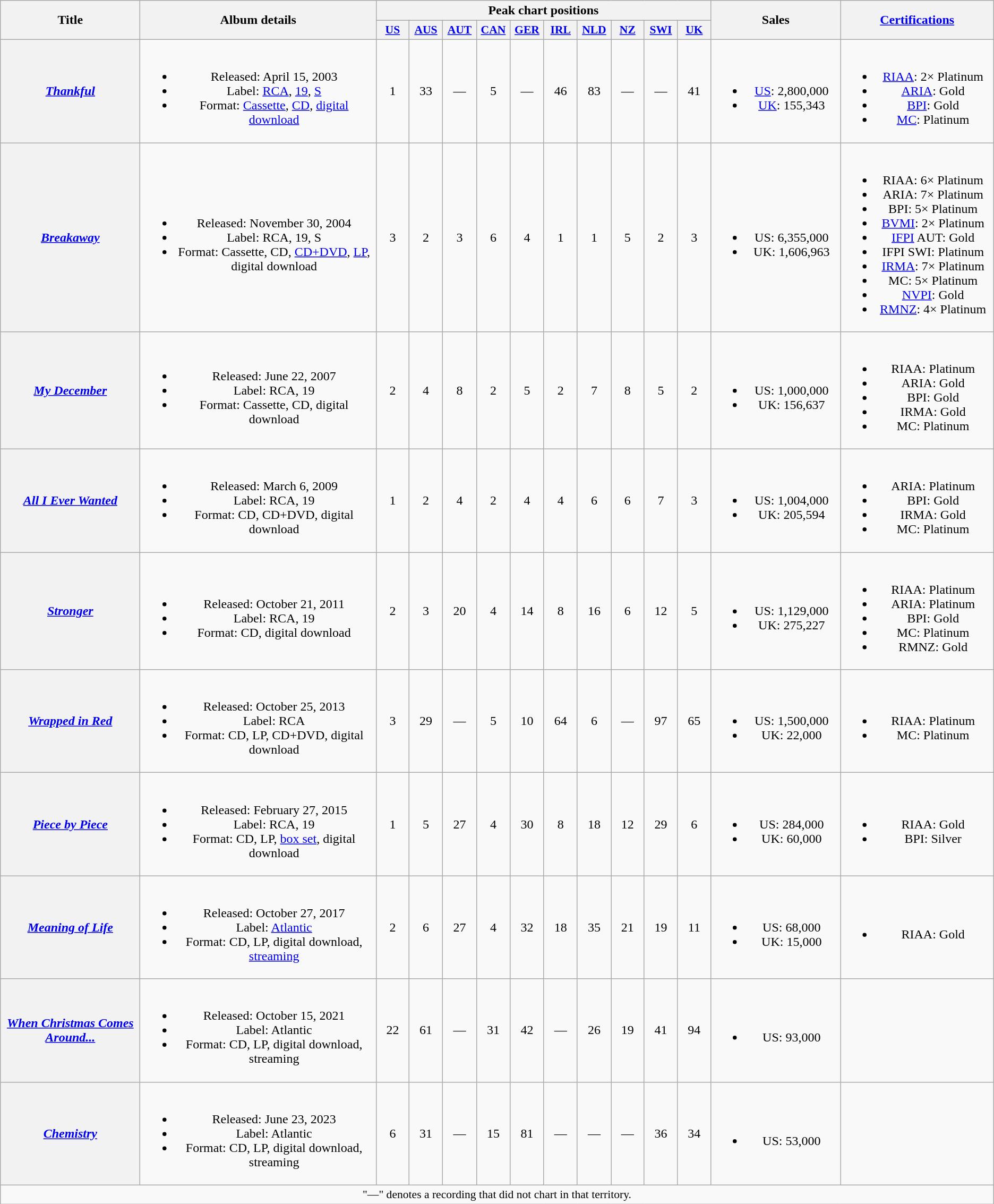<table class="wikitable plainrowheaders" style="text-align:center;">
<tr>
<th scope="col" rowspan="2" style="width:11em;">Title</th>
<th scope="col" rowspan="2" style="width:19em;">Album details</th>
<th scope="col" colspan="10">Peak chart positions</th>
<th scope="col" rowspan="2" style="width:10em;">Sales</th>
<th scope="col" rowspan="2" style="width:12em;"><a href='#'>Certifications</a></th>
</tr>
<tr>
<th scope="col" style="width:2.5em;font-size:90%;"><a href='#'>US</a><br></th>
<th scope="col" style="width:2.5em;font-size:90%;"><a href='#'>AUS</a><br></th>
<th scope="col" style="width:2.5em;font-size:90%;"><a href='#'>AUT</a><br></th>
<th scope="col" style="width:2.5em;font-size:90%;"><a href='#'>CAN</a><br></th>
<th scope="col" style="width:2.5em;font-size:90%;"><a href='#'>GER</a><br></th>
<th scope="col" style="width:2.5em;font-size:90%;"><a href='#'>IRL</a><br></th>
<th scope="col" style="width:2.5em;font-size:90%;"><a href='#'>NLD</a><br></th>
<th scope="col" style="width:2.5em;font-size:90%;"><a href='#'>NZ</a><br></th>
<th scope="col" style="width:2.5em;font-size:90%;"><a href='#'>SWI</a><br></th>
<th scope="col" style="width:2.5em;font-size:90%;"><a href='#'>UK</a><br></th>
</tr>
<tr>
<th scope="row"><em><a href='#'>Thankful</a></em></th>
<td><br><ul><li>Released: April 15, 2003</li><li>Label: <a href='#'>RCA</a>, <a href='#'>19</a>, <a href='#'>S</a></li><li>Format: <a href='#'>Cassette</a>, <a href='#'>CD</a>, <a href='#'>digital download</a></li></ul></td>
<td>1</td>
<td>33</td>
<td>—</td>
<td>5</td>
<td>—</td>
<td>46</td>
<td>83</td>
<td>—</td>
<td>—</td>
<td>41</td>
<td><br><ul><li><a href='#'>US</a>: 2,800,000</li><li><a href='#'>UK</a>: 155,343</li></ul></td>
<td><br><ul><li><a href='#'>RIAA</a>: 2× Platinum</li><li><a href='#'>ARIA</a>: Gold</li><li><a href='#'>BPI</a>: Gold</li><li><a href='#'>MC</a>: Platinum</li></ul></td>
</tr>
<tr>
<th scope="row"><em><a href='#'>Breakaway</a></em></th>
<td><br><ul><li>Released: November 30, 2004</li><li>Label: RCA, 19, S</li><li>Format: Cassette, CD, <a href='#'>CD+DVD</a>, <a href='#'>LP</a>, digital download</li></ul></td>
<td>3</td>
<td>2</td>
<td>3</td>
<td>6</td>
<td>4</td>
<td>1</td>
<td>1</td>
<td>5</td>
<td>2</td>
<td>3</td>
<td><br><ul><li>US: 6,355,000</li><li>UK: 1,606,963</li></ul></td>
<td><br><ul><li>RIAA: 6× Platinum</li><li>ARIA: 7× Platinum</li><li>BPI: 5× Platinum</li><li><a href='#'>BVMI</a>: 2× Platinum</li><li><a href='#'>IFPI</a> AUT: Gold</li><li>IFPI SWI: Platinum</li><li><a href='#'>IRMA</a>: 7× Platinum</li><li>MC: 5× Platinum</li><li><a href='#'>NVPI</a>: Gold</li><li><a href='#'>RMNZ</a>: 4× Platinum</li></ul></td>
</tr>
<tr>
<th scope="row"><em><a href='#'>My December</a></em></th>
<td><br><ul><li>Released: June 22, 2007</li><li>Label: RCA, 19</li><li>Format: Cassette, CD, digital download</li></ul></td>
<td>2</td>
<td>4</td>
<td>8</td>
<td>2</td>
<td>5</td>
<td>2</td>
<td>7</td>
<td>8</td>
<td>5</td>
<td>2</td>
<td><br><ul><li>US: 1,000,000</li><li>UK: 156,637</li></ul></td>
<td><br><ul><li>RIAA: Platinum</li><li>ARIA: Gold</li><li>BPI: Gold</li><li>IRMA: Gold</li><li>MC: Platinum</li></ul></td>
</tr>
<tr>
<th scope="row"><em><a href='#'>All I Ever Wanted</a></em></th>
<td><br><ul><li>Released: March 6, 2009</li><li>Label: RCA, 19</li><li>Format: CD, CD+DVD, digital download</li></ul></td>
<td>1</td>
<td>2</td>
<td>4</td>
<td>2</td>
<td>4</td>
<td>4</td>
<td>6</td>
<td>6</td>
<td>7</td>
<td>3</td>
<td><br><ul><li>US: 1,004,000</li><li>UK: 205,594</li></ul></td>
<td><br><ul><li>ARIA: Platinum</li><li>BPI: Gold</li><li>IRMA: Gold</li><li>MC: Platinum</li></ul></td>
</tr>
<tr>
<th scope="row"><em><a href='#'>Stronger</a></em></th>
<td><br><ul><li>Released: October 21, 2011</li><li>Label: RCA, 19</li><li>Format: CD, digital download</li></ul></td>
<td>2</td>
<td>3</td>
<td>20</td>
<td>4</td>
<td>14</td>
<td>8</td>
<td>16</td>
<td>6</td>
<td>12</td>
<td>5</td>
<td><br><ul><li>US: 1,129,000</li><li>UK: 275,227</li></ul></td>
<td><br><ul><li>RIAA: Platinum</li><li>ARIA: Platinum</li><li>BPI: Gold</li><li>MC: Platinum</li><li>RMNZ: Gold</li></ul></td>
</tr>
<tr>
<th scope="row"><em><a href='#'>Wrapped in Red</a></em></th>
<td><br><ul><li>Released: October 25, 2013</li><li>Label: RCA</li><li>Format: CD, LP, CD+DVD, digital download</li></ul></td>
<td>3</td>
<td>29</td>
<td>—</td>
<td>5</td>
<td>10</td>
<td>64</td>
<td>6</td>
<td>—</td>
<td>97</td>
<td>65</td>
<td><br><ul><li>US: 1,500,000</li><li>UK: 22,000</li></ul></td>
<td><br><ul><li>RIAA: Platinum</li><li>MC: Platinum</li></ul></td>
</tr>
<tr>
<th scope="row"><em><a href='#'>Piece by Piece</a></em></th>
<td><br><ul><li>Released: February 27, 2015</li><li>Label: RCA, 19</li><li>Format: CD, LP, <a href='#'>box set</a>, digital download</li></ul></td>
<td>1</td>
<td>5</td>
<td>27</td>
<td>4</td>
<td>30</td>
<td>8</td>
<td>18</td>
<td>12</td>
<td>29</td>
<td>6</td>
<td><br><ul><li>US: 284,000</li><li>UK: 60,000</li></ul></td>
<td><br><ul><li>RIAA: Gold</li><li>BPI: Silver</li></ul></td>
</tr>
<tr>
<th scope="row"><em><a href='#'>Meaning of Life</a></em></th>
<td><br><ul><li>Released: October 27, 2017</li><li>Label: <a href='#'>Atlantic</a></li><li>Format: CD, LP, digital download, <a href='#'>streaming</a></li></ul></td>
<td>2</td>
<td>6</td>
<td>27</td>
<td>4</td>
<td>32</td>
<td>18</td>
<td>35</td>
<td>21</td>
<td>19</td>
<td>11</td>
<td><br><ul><li>US: 68,000</li><li>UK: 15,000</li></ul></td>
<td><br><ul><li>RIAA: Gold</li></ul></td>
</tr>
<tr>
<th scope="row"><em><a href='#'>When Christmas Comes Around...</a></em></th>
<td><br><ul><li>Released: October 15, 2021</li><li>Label: Atlantic</li><li>Format: CD, LP, digital download, streaming</li></ul></td>
<td>22</td>
<td>61</td>
<td>—</td>
<td>31</td>
<td>42</td>
<td>—</td>
<td>26</td>
<td>19<br></td>
<td>41</td>
<td>94</td>
<td><br><ul><li>US: 93,000</li></ul></td>
<td></td>
</tr>
<tr>
<th scope="row"><em><a href='#'>Chemistry</a></em></th>
<td><br><ul><li>Released: June 23, 2023</li><li>Label: Atlantic</li><li>Format: CD, LP, digital download, streaming</li></ul></td>
<td>6</td>
<td>31</td>
<td>—</td>
<td>15</td>
<td>81</td>
<td>—</td>
<td>—</td>
<td>—</td>
<td>36</td>
<td>34</td>
<td><br><ul><li>US: 53,000</li></ul></td>
<td></td>
</tr>
<tr>
<td colspan="15" style="font-size:90%">"—" denotes a recording that did not chart in that territory.</td>
</tr>
</table>
